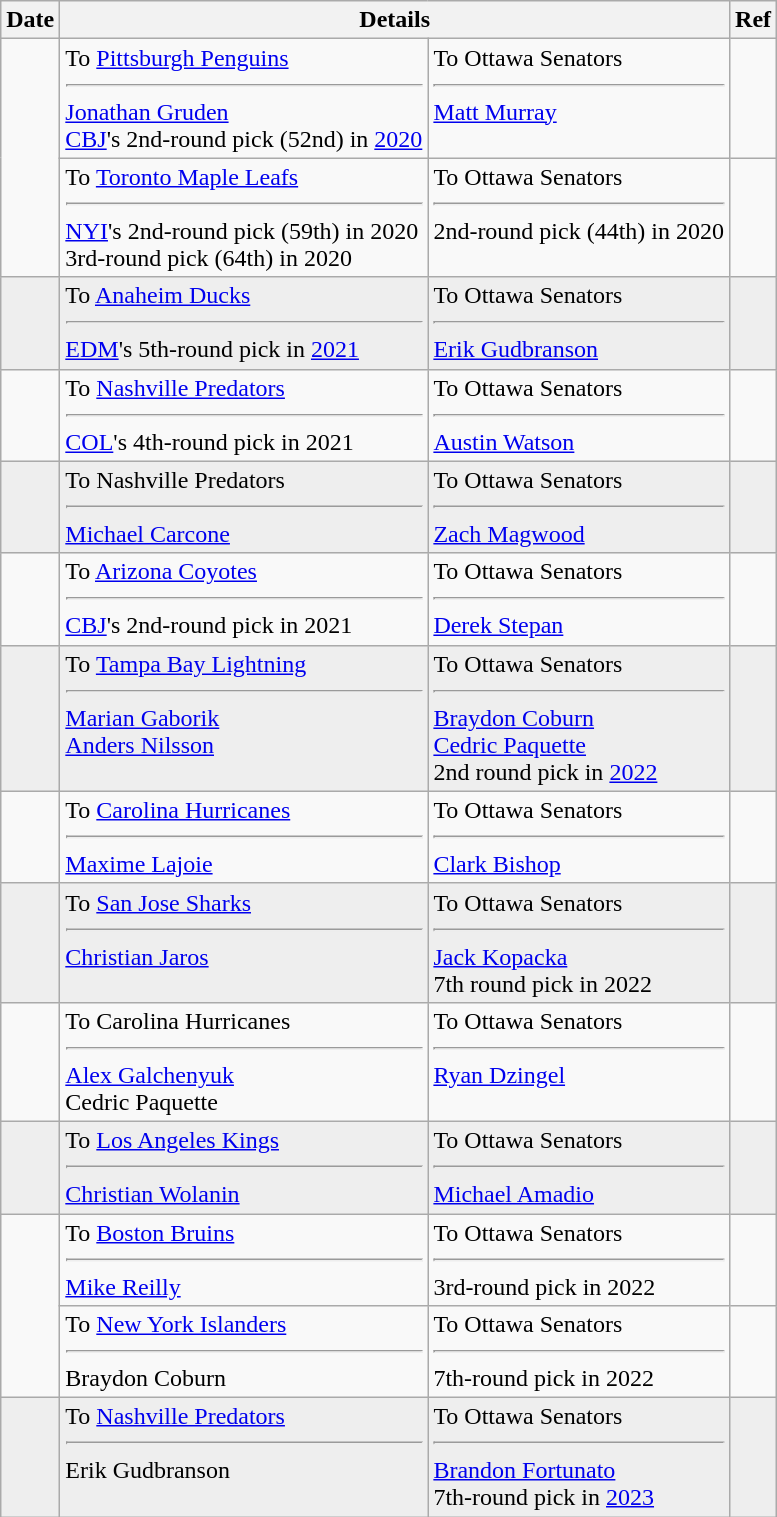<table class="wikitable">
<tr>
<th>Date</th>
<th colspan="2">Details</th>
<th>Ref</th>
</tr>
<tr>
<td rowspan=2></td>
<td style="vertical-align:top">To <a href='#'>Pittsburgh Penguins</a><hr><a href='#'>Jonathan Gruden</a><br><a href='#'>CBJ</a>'s 2nd-round pick (52nd) in <a href='#'>2020</a></td>
<td style="vertical-align:top">To Ottawa Senators<hr><a href='#'>Matt Murray</a></td>
<td></td>
</tr>
<tr>
<td style="vertical-align:top">To <a href='#'>Toronto Maple Leafs</a><hr> <a href='#'>NYI</a>'s 2nd-round pick (59th) in 2020<br>3rd-round pick (64th) in 2020</td>
<td style="vertical-align:top">To Ottawa Senators<hr>2nd-round pick (44th) in 2020</td>
<td></td>
</tr>
<tr style="background:#eee;">
<td></td>
<td style="vertical-align:top">To <a href='#'>Anaheim Ducks</a><hr> <a href='#'>EDM</a>'s 5th-round pick in <a href='#'>2021</a></td>
<td style="vertical-align:top">To Ottawa Senators<hr><a href='#'>Erik Gudbranson</a></td>
<td></td>
</tr>
<tr>
<td></td>
<td style="vertical-align:top">To <a href='#'>Nashville Predators</a><hr><a href='#'>COL</a>'s 4th-round pick in 2021</td>
<td style="vertical-align:top">To Ottawa Senators<hr><a href='#'>Austin Watson</a></td>
<td></td>
</tr>
<tr style="background:#eee;">
<td></td>
<td style="vertical-align:top">To Nashville Predators<hr><a href='#'>Michael Carcone</a></td>
<td style="vertical-align:top">To Ottawa Senators<hr><a href='#'>Zach Magwood</a></td>
<td></td>
</tr>
<tr>
<td></td>
<td style="vertical-align:top">To <a href='#'>Arizona Coyotes</a><hr> <a href='#'>CBJ</a>'s 2nd-round pick in 2021</td>
<td style="vertical-align:top">To Ottawa Senators<hr><a href='#'>Derek Stepan</a></td>
<td></td>
</tr>
<tr style="background:#eee;">
<td></td>
<td style="vertical-align:top">To <a href='#'>Tampa Bay Lightning</a><hr><a href='#'>Marian Gaborik</a><br><a href='#'>Anders Nilsson</a></td>
<td style="vertical-align:top">To Ottawa Senators<hr><a href='#'>Braydon Coburn</a><br><a href='#'>Cedric Paquette</a><br>2nd round pick in <a href='#'>2022</a></td>
<td></td>
</tr>
<tr>
<td></td>
<td style="vertical-align:top">To <a href='#'>Carolina Hurricanes</a><hr><a href='#'>Maxime Lajoie</a></td>
<td style="vertical-align:top">To Ottawa Senators<hr><a href='#'>Clark Bishop</a></td>
<td></td>
</tr>
<tr style="background:#eee;">
<td></td>
<td style="vertical-align:top">To <a href='#'>San Jose Sharks</a><hr><a href='#'>Christian Jaros</a></td>
<td style="vertical-align:top">To Ottawa Senators<hr><a href='#'>Jack Kopacka</a><br> 7th round pick in 2022</td>
<td></td>
</tr>
<tr>
<td></td>
<td style="vertical-align:top">To Carolina Hurricanes<hr><a href='#'>Alex Galchenyuk</a><br>Cedric Paquette</td>
<td style="vertical-align:top">To Ottawa Senators<hr><a href='#'>Ryan Dzingel</a></td>
<td></td>
</tr>
<tr style="background:#eee;">
<td></td>
<td style="vertical-align:top">To <a href='#'>Los Angeles Kings</a><hr> <a href='#'>Christian Wolanin</a></td>
<td style="vertical-align:top">To Ottawa Senators<hr><a href='#'>Michael Amadio</a></td>
<td></td>
</tr>
<tr>
<td rowspan=2></td>
<td style="vertical-align:top">To <a href='#'>Boston Bruins</a><hr><a href='#'>Mike Reilly</a></td>
<td style="vertical-align:top">To Ottawa Senators<hr>3rd-round pick in 2022</td>
<td></td>
</tr>
<tr>
<td style="vertical-align:top">To <a href='#'>New York Islanders</a><hr>Braydon Coburn</td>
<td style="vertical-align:top">To Ottawa Senators<hr>7th-round pick in 2022</td>
<td></td>
</tr>
<tr bgcolor="eeeeee">
<td></td>
<td style="vertical-align:top">To <a href='#'>Nashville Predators</a><hr>Erik Gudbranson</td>
<td style="vertical-align:top">To Ottawa Senators<hr><a href='#'>Brandon Fortunato</a><br>7th-round pick in <a href='#'>2023</a></td>
<td></td>
</tr>
</table>
